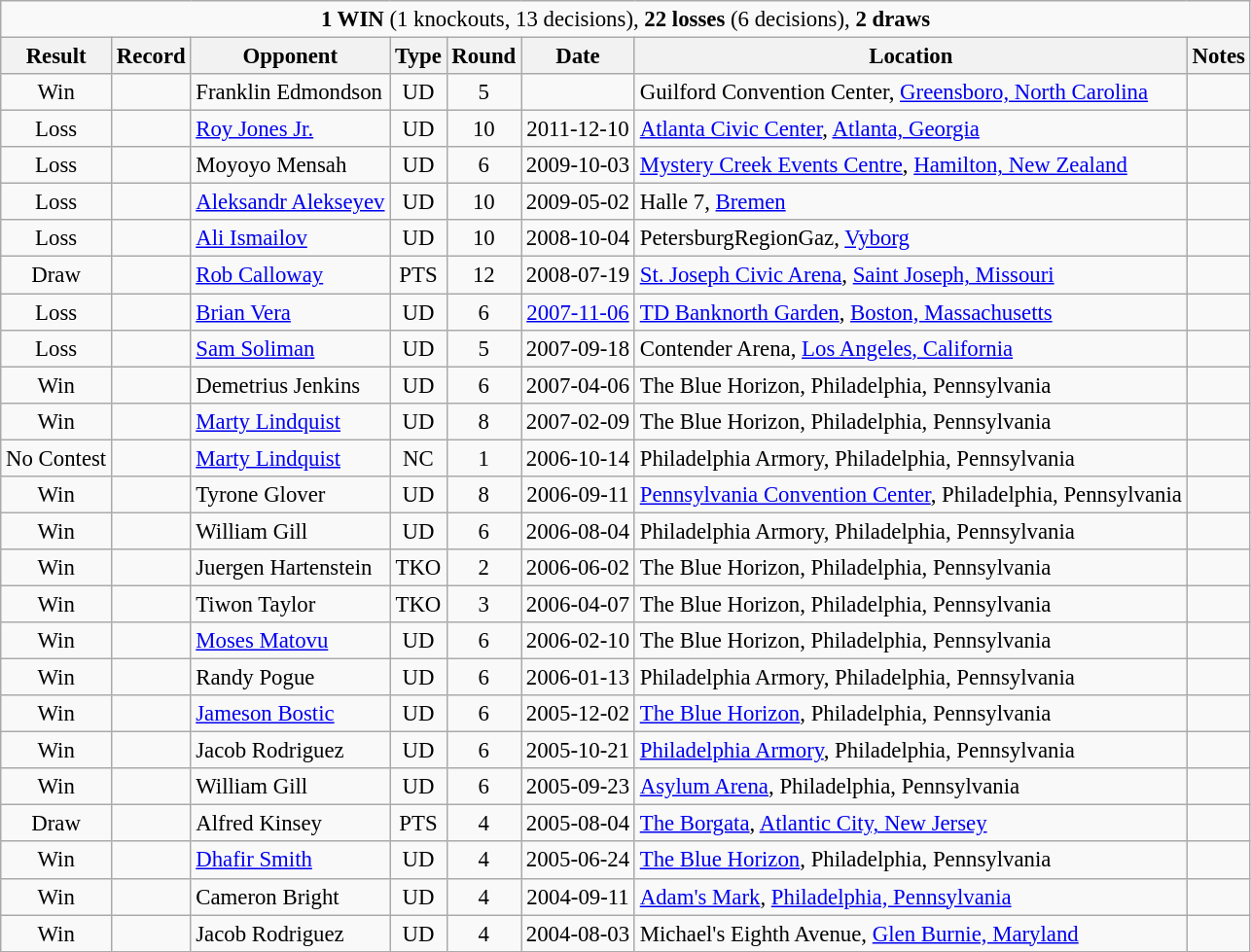<table class="wikitable" style="text-align:center;font-size:95%;">
<tr>
<td colspan=8><strong>1 WIN</strong> (1 knockouts, 13 decisions), <strong>22 losses</strong> (6 decisions), <strong>2 draws</strong></td>
</tr>
<tr>
<th>Result</th>
<th>Record</th>
<th>Opponent</th>
<th>Type</th>
<th>Round</th>
<th>Date</th>
<th>Location</th>
<th>Notes</th>
</tr>
<tr>
<td>Win</td>
<td></td>
<td align=left> Franklin Edmondson</td>
<td>UD</td>
<td>5</td>
<td></td>
<td align=left> Guilford Convention Center, <a href='#'>Greensboro, North Carolina</a></td>
<td align=left></td>
</tr>
<tr>
<td>Loss</td>
<td></td>
<td align=left> <a href='#'>Roy Jones Jr.</a></td>
<td>UD</td>
<td>10</td>
<td>2011-12-10</td>
<td align=left> <a href='#'>Atlanta Civic Center</a>, <a href='#'>Atlanta, Georgia</a></td>
<td align=left></td>
</tr>
<tr>
<td>Loss</td>
<td></td>
<td align=left> Moyoyo Mensah</td>
<td>UD</td>
<td>6</td>
<td>2009-10-03</td>
<td align=left> <a href='#'>Mystery Creek Events Centre</a>, <a href='#'>Hamilton, New Zealand</a></td>
<td align=left></td>
</tr>
<tr>
<td>Loss</td>
<td></td>
<td align=left> <a href='#'>Aleksandr Alekseyev</a></td>
<td>UD</td>
<td>10</td>
<td>2009-05-02</td>
<td align=left> Halle 7, <a href='#'>Bremen</a></td>
<td align=left></td>
</tr>
<tr>
<td>Loss</td>
<td></td>
<td align=left> <a href='#'>Ali Ismailov</a></td>
<td>UD</td>
<td>10</td>
<td>2008-10-04</td>
<td align=left> PetersburgRegionGaz, <a href='#'>Vyborg</a></td>
<td align=left></td>
</tr>
<tr>
<td>Draw</td>
<td></td>
<td align=left> <a href='#'>Rob Calloway</a></td>
<td>PTS</td>
<td>12</td>
<td>2008-07-19</td>
<td align=left> <a href='#'>St. Joseph Civic Arena</a>, <a href='#'>Saint Joseph, Missouri</a></td>
<td align=left></td>
</tr>
<tr>
<td>Loss</td>
<td></td>
<td align=left> <a href='#'>Brian Vera</a></td>
<td>UD</td>
<td>6</td>
<td><a href='#'>2007-11-06</a></td>
<td align=left> <a href='#'>TD Banknorth Garden</a>, <a href='#'>Boston, Massachusetts</a></td>
<td align=left></td>
</tr>
<tr>
<td>Loss</td>
<td></td>
<td align=left> <a href='#'>Sam Soliman</a></td>
<td>UD</td>
<td>5</td>
<td>2007-09-18</td>
<td align=left> Contender Arena, <a href='#'>Los Angeles, California</a></td>
<td align=left></td>
</tr>
<tr>
<td>Win</td>
<td></td>
<td align=left> Demetrius Jenkins</td>
<td>UD</td>
<td>6</td>
<td>2007-04-06</td>
<td align=left> The Blue Horizon, Philadelphia, Pennsylvania</td>
<td align=left></td>
</tr>
<tr>
<td>Win</td>
<td></td>
<td align=left> <a href='#'>Marty Lindquist</a></td>
<td>UD</td>
<td>8</td>
<td>2007-02-09</td>
<td align=left> The Blue Horizon, Philadelphia, Pennsylvania</td>
<td align=left></td>
</tr>
<tr>
<td>No Contest</td>
<td></td>
<td align=left> <a href='#'>Marty Lindquist</a></td>
<td>NC</td>
<td>1</td>
<td>2006-10-14</td>
<td align=left> Philadelphia Armory, Philadelphia, Pennsylvania</td>
<td align=left></td>
</tr>
<tr>
<td>Win</td>
<td></td>
<td align=left> Tyrone Glover</td>
<td>UD</td>
<td>8</td>
<td>2006-09-11</td>
<td align=left> <a href='#'>Pennsylvania Convention Center</a>, Philadelphia, Pennsylvania</td>
<td align=left></td>
</tr>
<tr>
<td>Win</td>
<td></td>
<td align=left> William Gill</td>
<td>UD</td>
<td>6</td>
<td>2006-08-04</td>
<td align=left> Philadelphia Armory, Philadelphia, Pennsylvania</td>
<td align=left></td>
</tr>
<tr>
<td>Win</td>
<td></td>
<td align=left> Juergen Hartenstein</td>
<td>TKO</td>
<td>2</td>
<td>2006-06-02</td>
<td align=left> The Blue Horizon, Philadelphia, Pennsylvania</td>
<td align=left></td>
</tr>
<tr>
<td>Win</td>
<td></td>
<td align=left> Tiwon Taylor</td>
<td>TKO</td>
<td>3</td>
<td>2006-04-07</td>
<td align=left> The Blue Horizon, Philadelphia, Pennsylvania</td>
<td align=left></td>
</tr>
<tr>
<td>Win</td>
<td></td>
<td align=left> <a href='#'>Moses Matovu</a></td>
<td>UD</td>
<td>6</td>
<td>2006-02-10</td>
<td align=left> The Blue Horizon, Philadelphia, Pennsylvania</td>
<td align=left></td>
</tr>
<tr>
<td>Win</td>
<td></td>
<td align=left> Randy Pogue</td>
<td>UD</td>
<td>6</td>
<td>2006-01-13</td>
<td align=left> Philadelphia Armory, Philadelphia, Pennsylvania</td>
<td align=left></td>
</tr>
<tr>
<td>Win</td>
<td></td>
<td align=left> <a href='#'>Jameson Bostic</a></td>
<td>UD</td>
<td>6</td>
<td>2005-12-02</td>
<td align=left> <a href='#'>The Blue Horizon</a>, Philadelphia, Pennsylvania</td>
<td align=left></td>
</tr>
<tr>
<td>Win</td>
<td></td>
<td align=left> Jacob Rodriguez</td>
<td>UD</td>
<td>6</td>
<td>2005-10-21</td>
<td align=left> <a href='#'>Philadelphia Armory</a>, Philadelphia, Pennsylvania</td>
<td align=left></td>
</tr>
<tr>
<td>Win</td>
<td></td>
<td align=left> William Gill</td>
<td>UD</td>
<td>6</td>
<td>2005-09-23</td>
<td align=left> <a href='#'>Asylum Arena</a>, Philadelphia, Pennsylvania</td>
<td align=left></td>
</tr>
<tr>
<td>Draw</td>
<td></td>
<td align=left> Alfred Kinsey</td>
<td>PTS</td>
<td>4</td>
<td>2005-08-04</td>
<td align=left> <a href='#'>The Borgata</a>, <a href='#'>Atlantic City, New Jersey</a></td>
<td align=left></td>
</tr>
<tr>
<td>Win</td>
<td></td>
<td align=left> <a href='#'>Dhafir Smith</a></td>
<td>UD</td>
<td>4</td>
<td>2005-06-24</td>
<td align=left> <a href='#'>The Blue Horizon</a>, Philadelphia, Pennsylvania</td>
<td align=left></td>
</tr>
<tr>
<td>Win</td>
<td></td>
<td align=left> Cameron Bright</td>
<td>UD</td>
<td>4</td>
<td>2004-09-11</td>
<td align=left> <a href='#'>Adam's Mark</a>, <a href='#'>Philadelphia, Pennsylvania</a></td>
<td align=left></td>
</tr>
<tr>
<td>Win</td>
<td></td>
<td align=left> Jacob Rodriguez</td>
<td>UD</td>
<td>4</td>
<td>2004-08-03</td>
<td align=left> Michael's Eighth Avenue, <a href='#'>Glen Burnie, Maryland</a></td>
<td align=left></td>
</tr>
</table>
